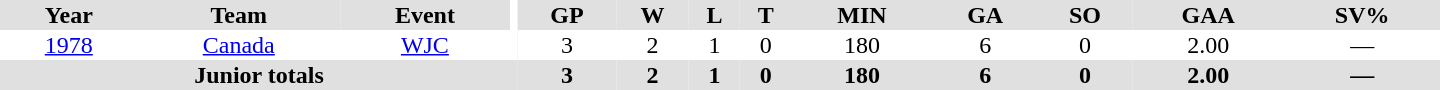<table border="0" cellpadding="1" cellspacing="0" ID="Table3" style="text-align:center; width:60em">
<tr ALIGN="center" bgcolor="#e0e0e0">
<th>Year</th>
<th>Team</th>
<th>Event</th>
<th rowspan="99" bgcolor="#ffffff"></th>
<th>GP</th>
<th>W</th>
<th>L</th>
<th>T</th>
<th>MIN</th>
<th>GA</th>
<th>SO</th>
<th>GAA</th>
<th>SV%</th>
</tr>
<tr>
<td><a href='#'>1978</a></td>
<td><a href='#'>Canada</a></td>
<td><a href='#'>WJC</a></td>
<td>3</td>
<td>2</td>
<td>1</td>
<td>0</td>
<td>180</td>
<td>6</td>
<td>0</td>
<td>2.00</td>
<td>—</td>
</tr>
<tr bgcolor="#e0e0e0">
<th colspan=4>Junior totals</th>
<th>3</th>
<th>2</th>
<th>1</th>
<th>0</th>
<th>180</th>
<th>6</th>
<th>0</th>
<th>2.00</th>
<th>—</th>
</tr>
</table>
